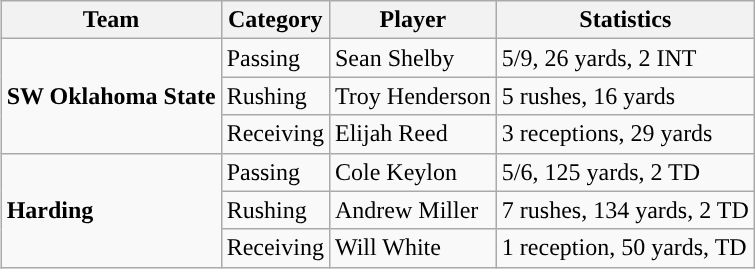<table class="wikitable" style="float: right;">
<tr>
<th>Team</th>
<th>Category</th>
<th>Player</th>
<th>Statistics</th>
</tr>
<tr>
<td rowspan=3><strong>SW Oklahoma State</strong></td>
<td>Passing</td>
<td>Sean Shelby</td>
<td>5/9, 26 yards, 2 INT</td>
</tr>
<tr>
<td>Rushing</td>
<td>Troy Henderson</td>
<td>5 rushes, 16 yards</td>
</tr>
<tr>
<td>Receiving</td>
<td>Elijah Reed</td>
<td>3 receptions, 29 yards</td>
</tr>
<tr>
<td rowspan=3><strong>Harding</strong></td>
<td>Passing</td>
<td>Cole Keylon</td>
<td>5/6, 125 yards, 2 TD</td>
</tr>
<tr>
<td>Rushing</td>
<td>Andrew Miller</td>
<td>7 rushes, 134 yards, 2 TD</td>
</tr>
<tr>
<td>Receiving</td>
<td>Will White</td>
<td>1 reception, 50 yards, TD</td>
</tr>
</table>
